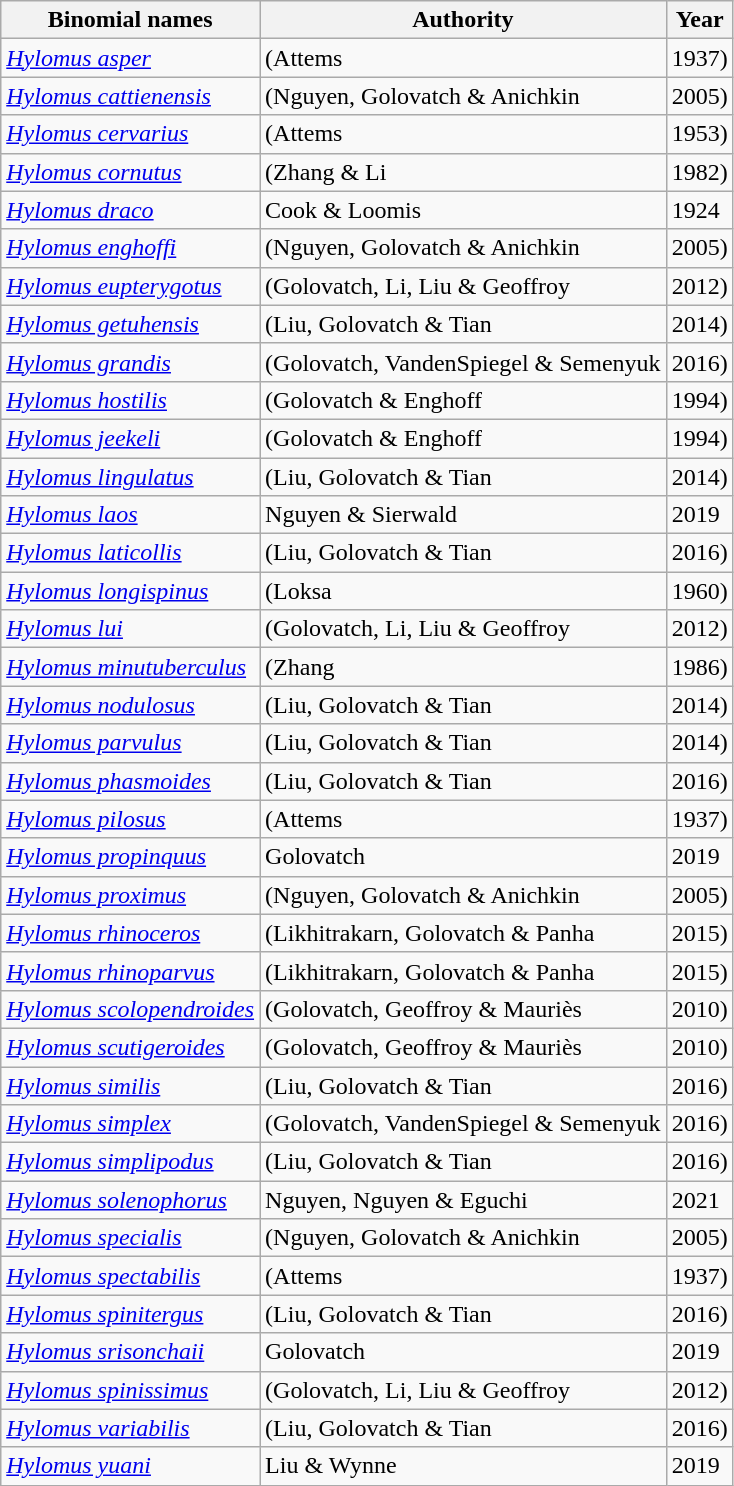<table class="wikitable sortable" width="auto">
<tr>
<th>Binomial names</th>
<th>Authority</th>
<th>Year</th>
</tr>
<tr>
<td><em><a href='#'>Hylomus asper</a></em></td>
<td>(Attems</td>
<td>1937)</td>
</tr>
<tr>
<td><em><a href='#'>Hylomus cattienensis</a></em></td>
<td>(Nguyen, Golovatch & Anichkin</td>
<td>2005)</td>
</tr>
<tr>
<td><em><a href='#'>Hylomus cervarius</a></em></td>
<td>(Attems</td>
<td>1953)</td>
</tr>
<tr>
<td><em><a href='#'>Hylomus cornutus</a></em></td>
<td>(Zhang & Li</td>
<td>1982)</td>
</tr>
<tr>
<td><em><a href='#'>Hylomus draco</a></em></td>
<td>Cook & Loomis</td>
<td>1924</td>
</tr>
<tr>
<td><em><a href='#'>Hylomus enghoffi</a></em></td>
<td>(Nguyen, Golovatch & Anichkin</td>
<td>2005)</td>
</tr>
<tr>
<td><em><a href='#'>Hylomus eupterygotus</a></em></td>
<td>(Golovatch, Li, Liu & Geoffroy</td>
<td>2012)</td>
</tr>
<tr>
<td><em><a href='#'>Hylomus getuhensis</a></em></td>
<td>(Liu, Golovatch & Tian</td>
<td>2014)</td>
</tr>
<tr>
<td><em><a href='#'>Hylomus grandis</a></em></td>
<td>(Golovatch, VandenSpiegel & Semenyuk</td>
<td>2016)</td>
</tr>
<tr>
<td><em><a href='#'>Hylomus hostilis</a></em></td>
<td>(Golovatch & Enghoff</td>
<td>1994)</td>
</tr>
<tr>
<td><em><a href='#'>Hylomus jeekeli</a></em></td>
<td>(Golovatch & Enghoff</td>
<td>1994)</td>
</tr>
<tr>
<td><em><a href='#'>Hylomus lingulatus</a></em></td>
<td>(Liu, Golovatch & Tian</td>
<td>2014)</td>
</tr>
<tr>
<td><em><a href='#'>Hylomus laos</a></em></td>
<td>Nguyen & Sierwald</td>
<td>2019</td>
</tr>
<tr>
<td><em><a href='#'>Hylomus laticollis</a></em></td>
<td>(Liu, Golovatch & Tian</td>
<td>2016)</td>
</tr>
<tr>
<td><em><a href='#'>Hylomus longispinus</a></em></td>
<td>(Loksa</td>
<td>1960)</td>
</tr>
<tr>
<td><em><a href='#'>Hylomus lui</a></em></td>
<td>(Golovatch, Li, Liu & Geoffroy</td>
<td>2012)</td>
</tr>
<tr>
<td><em><a href='#'>Hylomus minutuberculus</a></em></td>
<td>(Zhang</td>
<td>1986)</td>
</tr>
<tr>
<td><em><a href='#'>Hylomus nodulosus</a></em></td>
<td>(Liu, Golovatch & Tian</td>
<td>2014)</td>
</tr>
<tr>
<td><em><a href='#'>Hylomus parvulus</a></em></td>
<td>(Liu, Golovatch & Tian</td>
<td>2014)</td>
</tr>
<tr>
<td><em><a href='#'>Hylomus phasmoides</a></em></td>
<td>(Liu, Golovatch & Tian</td>
<td>2016)</td>
</tr>
<tr>
<td><em><a href='#'>Hylomus pilosus</a></em></td>
<td>(Attems</td>
<td>1937)</td>
</tr>
<tr>
<td><em><a href='#'>Hylomus propinquus</a></em></td>
<td>Golovatch</td>
<td>2019</td>
</tr>
<tr>
<td><em><a href='#'>Hylomus proximus</a></em></td>
<td>(Nguyen, Golovatch & Anichkin</td>
<td>2005)</td>
</tr>
<tr>
<td><em><a href='#'>Hylomus rhinoceros</a></em></td>
<td>(Likhitrakarn, Golovatch & Panha</td>
<td>2015)</td>
</tr>
<tr>
<td><em><a href='#'>Hylomus rhinoparvus</a></em></td>
<td>(Likhitrakarn, Golovatch & Panha</td>
<td>2015)</td>
</tr>
<tr>
<td><em><a href='#'>Hylomus scolopendroides</a></em></td>
<td>(Golovatch, Geoffroy & Mauriès</td>
<td>2010)</td>
</tr>
<tr>
<td><em><a href='#'>Hylomus scutigeroides</a></em></td>
<td>(Golovatch, Geoffroy & Mauriès</td>
<td>2010)</td>
</tr>
<tr>
<td><em><a href='#'>Hylomus similis</a></em></td>
<td>(Liu, Golovatch & Tian</td>
<td>2016)</td>
</tr>
<tr>
<td><em><a href='#'>Hylomus simplex</a></em></td>
<td>(Golovatch, VandenSpiegel & Semenyuk</td>
<td>2016)</td>
</tr>
<tr>
<td><em><a href='#'>Hylomus simplipodus</a></em></td>
<td>(Liu, Golovatch & Tian</td>
<td>2016)</td>
</tr>
<tr>
<td><em><a href='#'>Hylomus solenophorus</a></em></td>
<td>Nguyen, Nguyen & Eguchi</td>
<td>2021</td>
</tr>
<tr>
<td><em><a href='#'>Hylomus specialis</a></em></td>
<td>(Nguyen, Golovatch & Anichkin</td>
<td>2005)</td>
</tr>
<tr>
<td><em><a href='#'>Hylomus spectabilis</a></em></td>
<td>(Attems</td>
<td>1937)</td>
</tr>
<tr>
<td><em><a href='#'>Hylomus spinitergus</a></em></td>
<td>(Liu, Golovatch & Tian</td>
<td>2016)</td>
</tr>
<tr>
<td><em><a href='#'>Hylomus srisonchaii</a></em></td>
<td>Golovatch</td>
<td>2019</td>
</tr>
<tr>
<td><em><a href='#'>Hylomus spinissimus</a></em></td>
<td>(Golovatch, Li, Liu & Geoffroy</td>
<td>2012)</td>
</tr>
<tr>
<td><em><a href='#'>Hylomus variabilis</a></em></td>
<td>(Liu, Golovatch & Tian</td>
<td>2016)</td>
</tr>
<tr>
<td><em><a href='#'>Hylomus yuani</a></em></td>
<td>Liu & Wynne</td>
<td>2019</td>
</tr>
</table>
